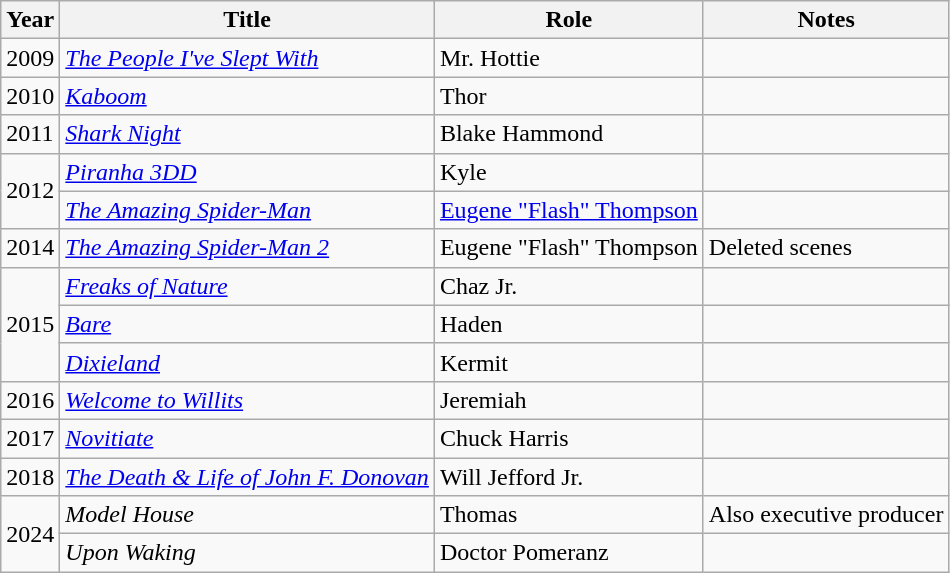<table class="wikitable sortable">
<tr>
<th>Year</th>
<th>Title</th>
<th>Role</th>
<th class="unsortable">Notes</th>
</tr>
<tr>
<td>2009</td>
<td><em><a href='#'>The People I've Slept With</a></em></td>
<td>Mr. Hottie</td>
<td></td>
</tr>
<tr>
<td>2010</td>
<td><em><a href='#'>Kaboom</a></em></td>
<td>Thor</td>
<td></td>
</tr>
<tr>
<td>2011</td>
<td><em><a href='#'>Shark Night</a></em></td>
<td>Blake Hammond</td>
<td></td>
</tr>
<tr>
<td rowspan="2">2012</td>
<td><em><a href='#'>Piranha 3DD</a></em></td>
<td>Kyle</td>
<td></td>
</tr>
<tr>
<td><em><a href='#'>The Amazing Spider-Man</a></em></td>
<td><a href='#'>Eugene "Flash" Thompson</a></td>
<td></td>
</tr>
<tr>
<td>2014</td>
<td><em><a href='#'>The Amazing Spider-Man 2</a></em></td>
<td>Eugene "Flash" Thompson</td>
<td>Deleted scenes</td>
</tr>
<tr>
<td rowspan="3">2015</td>
<td><em><a href='#'>Freaks of Nature</a></em></td>
<td>Chaz Jr.</td>
<td></td>
</tr>
<tr>
<td><em><a href='#'>Bare</a></em></td>
<td>Haden</td>
<td></td>
</tr>
<tr>
<td><em><a href='#'>Dixieland</a></em></td>
<td>Kermit</td>
<td></td>
</tr>
<tr>
<td>2016</td>
<td><em><a href='#'>Welcome to Willits</a></em></td>
<td>Jeremiah</td>
<td></td>
</tr>
<tr>
<td>2017</td>
<td><em><a href='#'>Novitiate</a></em></td>
<td>Chuck Harris</td>
<td></td>
</tr>
<tr>
<td>2018</td>
<td><em><a href='#'>The Death & Life of John F. Donovan</a></em></td>
<td>Will Jefford Jr.</td>
<td></td>
</tr>
<tr>
<td rowspan="2">2024</td>
<td><em>Model House</em></td>
<td>Thomas</td>
<td>Also executive producer</td>
</tr>
<tr>
<td><em>Upon Waking</em></td>
<td>Doctor Pomeranz</td>
<td></td>
</tr>
</table>
